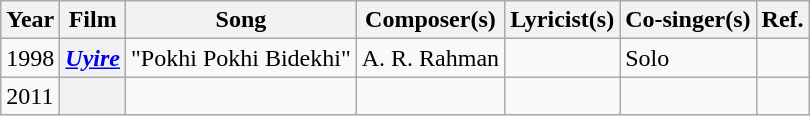<table class="wikitable plainrowheaders">
<tr>
<th scope="col">Year</th>
<th scope="col">Film</th>
<th scope="col">Song</th>
<th scope="col">Composer(s)</th>
<th>Lyricist(s)</th>
<th scope="col">Co-singer(s)</th>
<th scope="col">Ref.</th>
</tr>
<tr>
<td>1998</td>
<th><em><a href='#'>Uyire</a></em></th>
<td>"Pokhi Pokhi Bidekhi"</td>
<td>A. R. Rahman</td>
<td></td>
<td>Solo</td>
<td></td>
</tr>
<tr>
<td>2011</td>
<th></th>
<td></td>
<td></td>
<td></td>
<td></td>
<td></td>
</tr>
</table>
